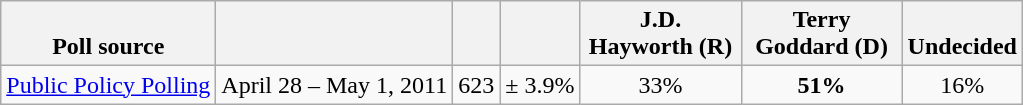<table class="wikitable" style="text-align:center">
<tr valign=bottom>
<th>Poll source</th>
<th></th>
<th></th>
<th></th>
<th style="width:100px;">J.D.<br>Hayworth (R)</th>
<th style="width:100px;">Terry<br>Goddard (D)</th>
<th>Undecided</th>
</tr>
<tr>
<td align=left><a href='#'>Public Policy Polling</a></td>
<td>April 28 – May 1, 2011</td>
<td>623</td>
<td>± 3.9%</td>
<td>33%</td>
<td><strong>51%</strong></td>
<td>16%</td>
</tr>
</table>
